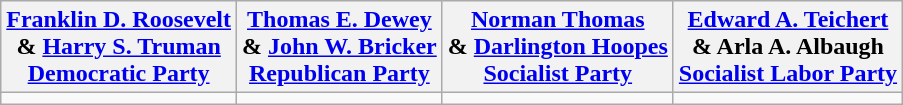<table class="wikitable" style="text-align:center;">
<tr>
<th><a href='#'>Franklin D. Roosevelt</a><br> & <a href='#'>Harry S. Truman</a><br><a href='#'>Democratic Party</a></th>
<th><a href='#'>Thomas E. Dewey</a><br> & <a href='#'>John W. Bricker</a><br><a href='#'>Republican Party</a></th>
<th><a href='#'>Norman Thomas</a><br> & <a href='#'>Darlington Hoopes</a><br><a href='#'>Socialist Party</a></th>
<th><a href='#'>Edward A. Teichert</a><br> & Arla A. Albaugh<br><a href='#'>Socialist Labor Party</a></th>
</tr>
<tr>
<td></td>
<td></td>
<td></td>
<td></td>
</tr>
</table>
